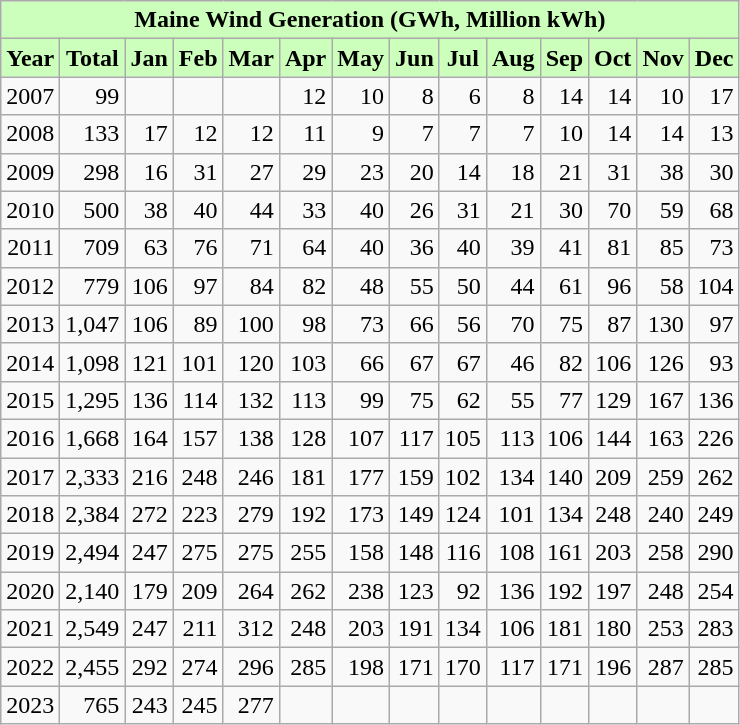<table class="wikitable" style="text-align:right;">
<tr>
<th colspan="14" style="background:#cfb;">Maine Wind Generation (GWh, Million kWh)</th>
</tr>
<tr>
<th style="background:#cfb;">Year</th>
<th style="background:#cfb;">Total</th>
<th style="background:#cfb;">Jan</th>
<th style="background:#cfb;">Feb</th>
<th style="background:#cfb;">Mar</th>
<th style="background:#cfb;">Apr</th>
<th style="background:#cfb;">May</th>
<th style="background:#cfb;">Jun</th>
<th style="background:#cfb;">Jul</th>
<th style="background:#cfb;">Aug</th>
<th style="background:#cfb;">Sep</th>
<th style="background:#cfb;">Oct</th>
<th style="background:#cfb;">Nov</th>
<th style="background:#cfb;">Dec</th>
</tr>
<tr align=right>
<td>2007</td>
<td>99</td>
<td></td>
<td></td>
<td></td>
<td>12</td>
<td>10</td>
<td>8</td>
<td>6</td>
<td>8</td>
<td>14</td>
<td>14</td>
<td>10</td>
<td>17</td>
</tr>
<tr align=right>
<td>2008</td>
<td>133</td>
<td>17</td>
<td>12</td>
<td>12</td>
<td>11</td>
<td>9</td>
<td>7</td>
<td>7</td>
<td>7</td>
<td>10</td>
<td>14</td>
<td>14</td>
<td>13</td>
</tr>
<tr align=right>
<td>2009</td>
<td>298</td>
<td>16</td>
<td>31</td>
<td>27</td>
<td>29</td>
<td>23</td>
<td>20</td>
<td>14</td>
<td>18</td>
<td>21</td>
<td>31</td>
<td>38</td>
<td>30</td>
</tr>
<tr align=right>
<td>2010</td>
<td>500</td>
<td>38</td>
<td>40</td>
<td>44</td>
<td>33</td>
<td>40</td>
<td>26</td>
<td>31</td>
<td>21</td>
<td>30</td>
<td>70</td>
<td>59</td>
<td>68</td>
</tr>
<tr align=right>
<td>2011</td>
<td>709</td>
<td>63</td>
<td>76</td>
<td>71</td>
<td>64</td>
<td>40</td>
<td>36</td>
<td>40</td>
<td>39</td>
<td>41</td>
<td>81</td>
<td>85</td>
<td>73</td>
</tr>
<tr align=right>
<td>2012</td>
<td>779</td>
<td>106</td>
<td>97</td>
<td>84</td>
<td>82</td>
<td>48</td>
<td>55</td>
<td>50</td>
<td>44</td>
<td>61</td>
<td>96</td>
<td>58</td>
<td>104</td>
</tr>
<tr align=right>
<td>2013</td>
<td>1,047</td>
<td>106</td>
<td>89</td>
<td>100</td>
<td>98</td>
<td>73</td>
<td>66</td>
<td>56</td>
<td>70</td>
<td>75</td>
<td>87</td>
<td>130</td>
<td>97</td>
</tr>
<tr align=right>
<td>2014</td>
<td>1,098</td>
<td>121</td>
<td>101</td>
<td>120</td>
<td>103</td>
<td>66</td>
<td>67</td>
<td>67</td>
<td>46</td>
<td>82</td>
<td>106</td>
<td>126</td>
<td>93</td>
</tr>
<tr align=right>
<td>2015</td>
<td>1,295</td>
<td>136</td>
<td>114</td>
<td>132</td>
<td>113</td>
<td>99</td>
<td>75</td>
<td>62</td>
<td>55</td>
<td>77</td>
<td>129</td>
<td>167</td>
<td>136</td>
</tr>
<tr align=right>
<td>2016</td>
<td>1,668</td>
<td>164</td>
<td>157</td>
<td>138</td>
<td>128</td>
<td>107</td>
<td>117</td>
<td>105</td>
<td>113</td>
<td>106</td>
<td>144</td>
<td>163</td>
<td>226</td>
</tr>
<tr align=right>
<td>2017</td>
<td>2,333</td>
<td>216</td>
<td>248</td>
<td>246</td>
<td>181</td>
<td>177</td>
<td>159</td>
<td>102</td>
<td>134</td>
<td>140</td>
<td>209</td>
<td>259</td>
<td>262</td>
</tr>
<tr align=right>
<td>2018</td>
<td>2,384</td>
<td>272</td>
<td>223</td>
<td>279</td>
<td>192</td>
<td>173</td>
<td>149</td>
<td>124</td>
<td>101</td>
<td>134</td>
<td>248</td>
<td>240</td>
<td>249</td>
</tr>
<tr align=right>
<td>2019</td>
<td>2,494</td>
<td>247</td>
<td>275</td>
<td>275</td>
<td>255</td>
<td>158</td>
<td>148</td>
<td>116</td>
<td>108</td>
<td>161</td>
<td>203</td>
<td>258</td>
<td>290</td>
</tr>
<tr align=right>
<td>2020</td>
<td>2,140</td>
<td>179</td>
<td>209</td>
<td>264</td>
<td>262</td>
<td>238</td>
<td>123</td>
<td>92</td>
<td>136</td>
<td>192</td>
<td>197</td>
<td>248</td>
<td>254</td>
</tr>
<tr align=right>
<td>2021</td>
<td>2,549</td>
<td>247</td>
<td>211</td>
<td>312</td>
<td>248</td>
<td>203</td>
<td>191</td>
<td>134</td>
<td>106</td>
<td>181</td>
<td>180</td>
<td>253</td>
<td>283</td>
</tr>
<tr align=right>
<td>2022</td>
<td>2,455</td>
<td>292</td>
<td>274</td>
<td>296</td>
<td>285</td>
<td>198</td>
<td>171</td>
<td>170</td>
<td>117</td>
<td>171</td>
<td>196</td>
<td>287</td>
<td>285</td>
</tr>
<tr align=right>
<td>2023</td>
<td>765</td>
<td>243</td>
<td>245</td>
<td>277</td>
<td></td>
<td></td>
<td></td>
<td></td>
<td></td>
<td></td>
<td></td>
<td></td>
<td></td>
</tr>
</table>
